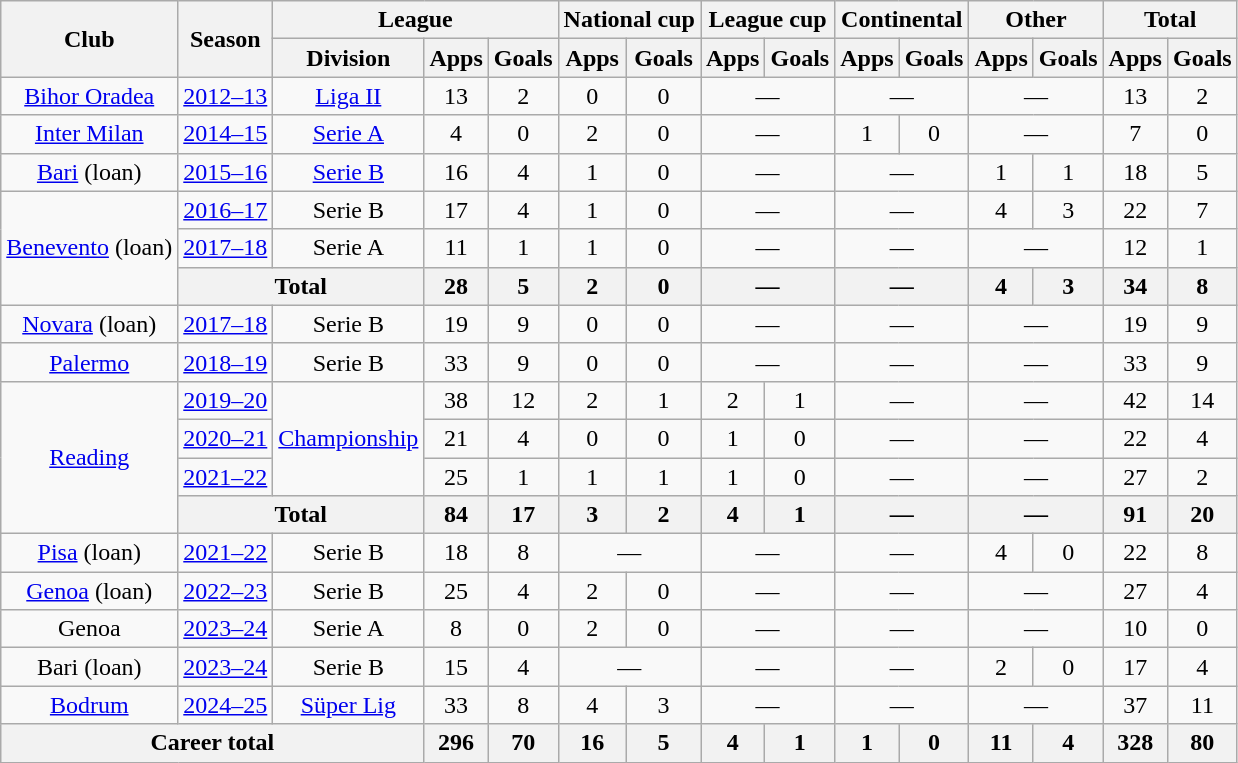<table class="wikitable" style="text-align:center">
<tr>
<th rowspan="2">Club</th>
<th rowspan="2">Season</th>
<th colspan="3">League</th>
<th colspan="2">National cup</th>
<th colspan="2">League cup</th>
<th colspan="2">Continental</th>
<th colspan="2">Other</th>
<th colspan="2">Total</th>
</tr>
<tr>
<th>Division</th>
<th>Apps</th>
<th>Goals</th>
<th>Apps</th>
<th>Goals</th>
<th>Apps</th>
<th>Goals</th>
<th>Apps</th>
<th>Goals</th>
<th>Apps</th>
<th>Goals</th>
<th>Apps</th>
<th>Goals</th>
</tr>
<tr>
<td><a href='#'>Bihor Oradea</a></td>
<td><a href='#'>2012–13</a></td>
<td><a href='#'>Liga II</a></td>
<td>13</td>
<td>2</td>
<td>0</td>
<td>0</td>
<td colspan="2">—</td>
<td colspan="2">—</td>
<td colspan="2">—</td>
<td>13</td>
<td>2</td>
</tr>
<tr>
<td><a href='#'>Inter Milan</a></td>
<td><a href='#'>2014–15</a></td>
<td><a href='#'>Serie A</a></td>
<td>4</td>
<td>0</td>
<td>2</td>
<td>0</td>
<td colspan="2">—</td>
<td>1</td>
<td>0</td>
<td colspan="2">—</td>
<td>7</td>
<td>0</td>
</tr>
<tr>
<td><a href='#'>Bari</a> (loan)</td>
<td><a href='#'>2015–16</a></td>
<td><a href='#'>Serie B</a></td>
<td>16</td>
<td>4</td>
<td>1</td>
<td>0</td>
<td colspan="2">—</td>
<td colspan="2">—</td>
<td>1</td>
<td>1</td>
<td>18</td>
<td>5</td>
</tr>
<tr>
<td rowspan="3"><a href='#'>Benevento</a> (loan)</td>
<td><a href='#'>2016–17</a></td>
<td>Serie B</td>
<td>17</td>
<td>4</td>
<td>1</td>
<td>0</td>
<td colspan="2">—</td>
<td colspan="2">—</td>
<td>4</td>
<td>3</td>
<td>22</td>
<td>7</td>
</tr>
<tr>
<td><a href='#'>2017–18</a></td>
<td>Serie A</td>
<td>11</td>
<td>1</td>
<td>1</td>
<td>0</td>
<td colspan="2">—</td>
<td colspan="2">—</td>
<td colspan="2">—</td>
<td>12</td>
<td>1</td>
</tr>
<tr>
<th colspan="2">Total</th>
<th>28</th>
<th>5</th>
<th>2</th>
<th>0</th>
<th colspan="2">—</th>
<th colspan="2">—</th>
<th>4</th>
<th>3</th>
<th>34</th>
<th>8</th>
</tr>
<tr>
<td><a href='#'>Novara</a> (loan)</td>
<td><a href='#'>2017–18</a></td>
<td>Serie B</td>
<td>19</td>
<td>9</td>
<td>0</td>
<td>0</td>
<td colspan="2">—</td>
<td colspan="2">—</td>
<td colspan="2">—</td>
<td>19</td>
<td>9</td>
</tr>
<tr>
<td><a href='#'>Palermo</a></td>
<td><a href='#'>2018–19</a></td>
<td>Serie B</td>
<td>33</td>
<td>9</td>
<td>0</td>
<td>0</td>
<td colspan="2">—</td>
<td colspan="2">—</td>
<td colspan="2">—</td>
<td>33</td>
<td>9</td>
</tr>
<tr>
<td rowspan="4"><a href='#'>Reading</a></td>
<td><a href='#'>2019–20</a></td>
<td rowspan="3"><a href='#'>Championship</a></td>
<td>38</td>
<td>12</td>
<td>2</td>
<td>1</td>
<td>2</td>
<td>1</td>
<td colspan="2">—</td>
<td colspan="2">—</td>
<td>42</td>
<td>14</td>
</tr>
<tr>
<td><a href='#'>2020–21</a></td>
<td>21</td>
<td>4</td>
<td>0</td>
<td>0</td>
<td>1</td>
<td>0</td>
<td colspan="2">—</td>
<td colspan="2">—</td>
<td>22</td>
<td>4</td>
</tr>
<tr>
<td><a href='#'>2021–22</a></td>
<td>25</td>
<td>1</td>
<td>1</td>
<td>1</td>
<td>1</td>
<td>0</td>
<td colspan="2">—</td>
<td colspan="2">—</td>
<td>27</td>
<td>2</td>
</tr>
<tr>
<th colspan="2">Total</th>
<th>84</th>
<th>17</th>
<th>3</th>
<th>2</th>
<th>4</th>
<th>1</th>
<th colspan="2">—</th>
<th colspan="2">—</th>
<th>91</th>
<th>20</th>
</tr>
<tr>
<td><a href='#'>Pisa</a> (loan)</td>
<td><a href='#'>2021–22</a></td>
<td>Serie B</td>
<td>18</td>
<td>8</td>
<td colspan="2">—</td>
<td colspan="2">—</td>
<td colspan="2">—</td>
<td>4</td>
<td>0</td>
<td>22</td>
<td>8</td>
</tr>
<tr>
<td><a href='#'>Genoa</a> (loan)</td>
<td><a href='#'>2022–23</a></td>
<td>Serie B</td>
<td>25</td>
<td>4</td>
<td>2</td>
<td>0</td>
<td colspan="2">—</td>
<td colspan="2">—</td>
<td colspan="2">—</td>
<td>27</td>
<td>4</td>
</tr>
<tr>
<td>Genoa</td>
<td><a href='#'>2023–24</a></td>
<td>Serie A</td>
<td>8</td>
<td>0</td>
<td>2</td>
<td>0</td>
<td colspan="2">—</td>
<td colspan="2">—</td>
<td colspan="2">—</td>
<td>10</td>
<td>0</td>
</tr>
<tr>
<td>Bari (loan)</td>
<td><a href='#'>2023–24</a></td>
<td>Serie B</td>
<td>15</td>
<td>4</td>
<td colspan="2">—</td>
<td colspan="2">—</td>
<td colspan="2">—</td>
<td>2</td>
<td>0</td>
<td>17</td>
<td>4</td>
</tr>
<tr>
<td><a href='#'>Bodrum</a></td>
<td><a href='#'>2024–25</a></td>
<td><a href='#'>Süper Lig</a></td>
<td>33</td>
<td>8</td>
<td>4</td>
<td>3</td>
<td colspan="2">—</td>
<td colspan="2">—</td>
<td colspan="2">—</td>
<td>37</td>
<td>11</td>
</tr>
<tr>
<th colspan="3">Career total</th>
<th>296</th>
<th>70</th>
<th>16</th>
<th>5</th>
<th>4</th>
<th>1</th>
<th>1</th>
<th>0</th>
<th>11</th>
<th>4</th>
<th>328</th>
<th>80</th>
</tr>
</table>
